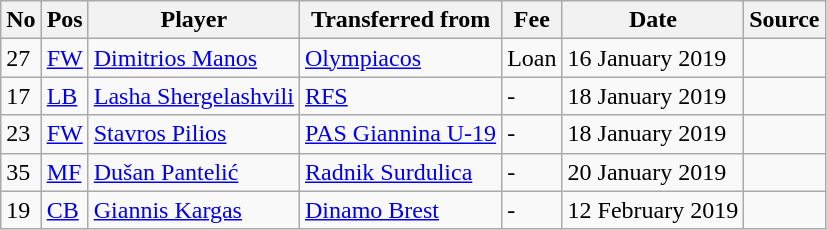<table class="wikitable">
<tr>
<th>No</th>
<th>Pos</th>
<th>Player</th>
<th>Transferred from</th>
<th>Fee</th>
<th>Date</th>
<th>Source</th>
</tr>
<tr>
<td>27</td>
<td><a href='#'>FW</a></td>
<td><a href='#'>Dimitrios Manos</a></td>
<td><a href='#'>Olympiacos</a></td>
<td>Loan</td>
<td>16 January 2019</td>
<td></td>
</tr>
<tr>
<td>17</td>
<td><a href='#'>LB</a></td>
<td><a href='#'>Lasha Shergelashvili</a></td>
<td><a href='#'>RFS</a></td>
<td>-</td>
<td>18 January 2019</td>
<td></td>
</tr>
<tr>
<td>23</td>
<td><a href='#'>FW</a></td>
<td><a href='#'>Stavros Pilios</a></td>
<td><a href='#'>PAS Giannina U-19</a></td>
<td>-</td>
<td>18 January 2019</td>
<td></td>
</tr>
<tr>
<td>35</td>
<td><a href='#'>MF</a></td>
<td><a href='#'>Dušan Pantelić</a></td>
<td><a href='#'>Radnik Surdulica</a></td>
<td>-</td>
<td>20 January 2019</td>
<td></td>
</tr>
<tr>
<td>19</td>
<td><a href='#'>CB</a></td>
<td><a href='#'>Giannis Kargas</a></td>
<td><a href='#'>Dinamo Brest</a></td>
<td>-</td>
<td>12 February 2019</td>
<td></td>
</tr>
</table>
